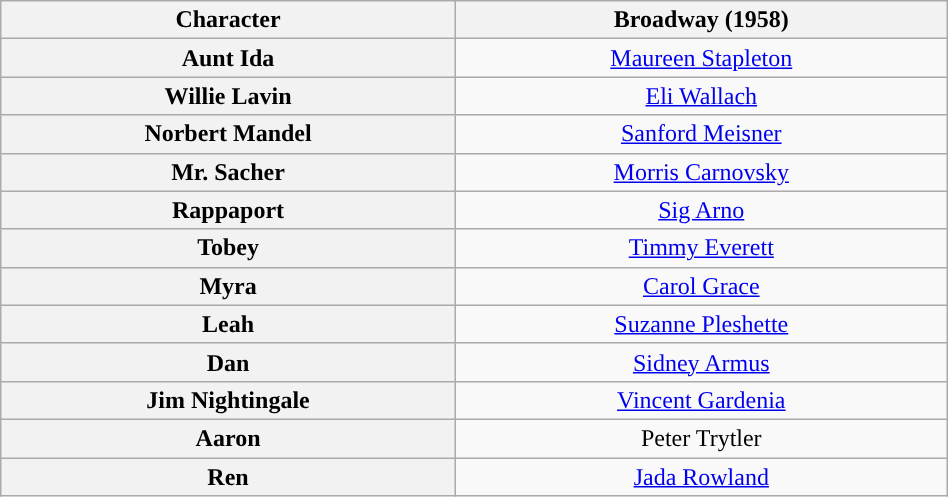<table class="wikitable" style="width:50%; text-align:center">
<tr>
<th scope="col">Character</th>
<th>Broadway (1958)</th>
</tr>
<tr>
<th>Aunt Ida</th>
<td colspan="1"><a href='#'>Maureen Stapleton</a></td>
</tr>
<tr>
<th>Willie Lavin</th>
<td colspan="1”"><a href='#'>Eli Wallach</a></td>
</tr>
<tr>
<th>Norbert Mandel</th>
<td colspan="1”"><a href='#'>Sanford Meisner</a></td>
</tr>
<tr>
<th>Mr. Sacher</th>
<td colspan="1"><a href='#'>Morris Carnovsky</a></td>
</tr>
<tr>
<th>Rappaport</th>
<td colspan="1"><a href='#'>Sig Arno</a></td>
</tr>
<tr>
<th>Tobey</th>
<td colspan="1"><a href='#'>Timmy Everett</a></td>
</tr>
<tr>
<th>Myra</th>
<td colspan="1"><a href='#'>Carol Grace</a></td>
</tr>
<tr>
<th>Leah</th>
<td colspan="1"><a href='#'>Suzanne Pleshette</a></td>
</tr>
<tr>
<th>Dan</th>
<td colspan="1"><a href='#'>Sidney Armus</a></td>
</tr>
<tr>
<th>Jim Nightingale</th>
<td colspan="1"><a href='#'>Vincent Gardenia</a></td>
</tr>
<tr>
<th>Aaron</th>
<td colspan="1">Peter Trytler</td>
</tr>
<tr>
<th>Ren</th>
<td colspan="1"><a href='#'>Jada Rowland</a></td>
</tr>
</table>
